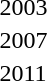<table>
<tr>
<td>2003</td>
<td></td>
<td></td>
<td></td>
</tr>
<tr>
<td rowspan=2>2007</td>
<td rowspan=2></td>
<td rowspan=2></td>
<td></td>
</tr>
<tr>
<td></td>
</tr>
<tr>
<td rowspan=2>2011<br></td>
<td rowspan=2></td>
<td rowspan=2></td>
<td></td>
</tr>
<tr>
<td></td>
</tr>
</table>
